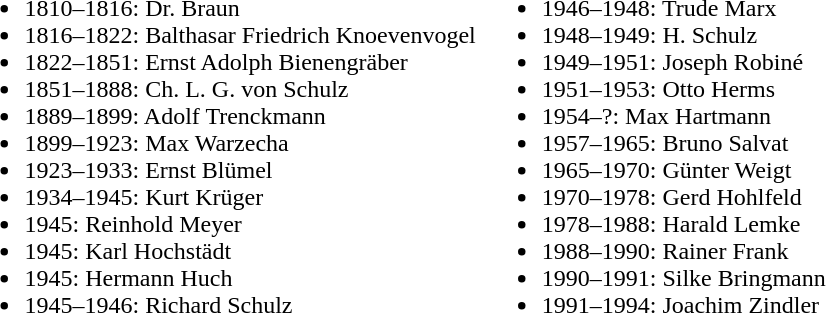<table class="toptextcells">
<tr>
<td><br><ul><li>1810–1816: Dr. Braun</li><li>1816–1822: Balthasar Friedrich Knoevenvogel</li><li>1822–1851: Ernst Adolph Bienengräber</li><li>1851–1888: Ch. L. G. von Schulz</li><li>1889–1899: Adolf Trenckmann</li><li>1899–1923: Max Warzecha</li><li>1923–1933: Ernst Blümel</li><li>1934–1945: Kurt Krüger</li><li>1945: Reinhold Meyer</li><li>1945: Karl Hochstädt</li><li>1945: Hermann Huch</li><li>1945–1946: Richard Schulz</li></ul></td>
<td><br><ul><li>1946–1948: Trude Marx</li><li>1948–1949: H. Schulz</li><li>1949–1951: Joseph Robiné</li><li>1951–1953: Otto Herms</li><li>1954–?: Max Hartmann</li><li>1957–1965: Bruno Salvat</li><li>1965–1970: Günter Weigt</li><li>1970–1978: Gerd Hohlfeld</li><li>1978–1988: Harald Lemke</li><li>1988–1990: Rainer Frank</li><li>1990–1991: Silke Bringmann</li><li>1991–1994: Joachim Zindler</li></ul></td>
</tr>
</table>
